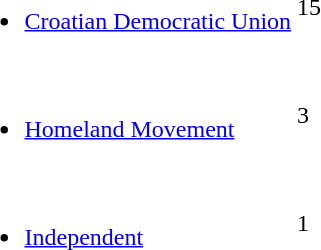<table>
<tr>
<td><br><ul><li><a href='#'>Croatian Democratic Union</a></li></ul></td>
<td><div>15</div></td>
</tr>
<tr>
<td><br><ul><li><a href='#'>Homeland Movement</a></li></ul></td>
<td><div>3</div></td>
</tr>
<tr>
<td><br><ul><li><a href='#'>Independent</a></li></ul></td>
<td><div>1</div></td>
</tr>
</table>
